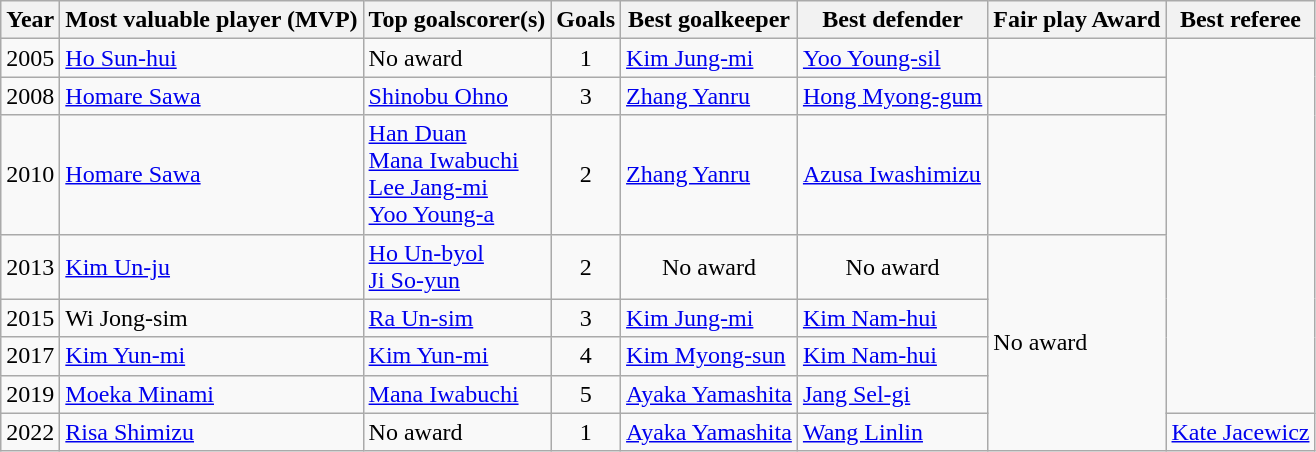<table class="wikitable">
<tr>
<th>Year</th>
<th>Most valuable player (MVP)</th>
<th>Top goalscorer(s)</th>
<th>Goals</th>
<th>Best goalkeeper</th>
<th>Best defender</th>
<th>Fair play Award</th>
<th>Best referee</th>
</tr>
<tr>
<td>2005</td>
<td> <a href='#'>Ho Sun-hui</a></td>
<td>No award</td>
<td align=center>1</td>
<td> <a href='#'>Kim Jung-mi</a></td>
<td> <a href='#'>Yoo Young-sil</a></td>
<td></td>
</tr>
<tr>
<td>2008</td>
<td> <a href='#'>Homare Sawa</a></td>
<td> <a href='#'>Shinobu Ohno</a></td>
<td align=center>3</td>
<td> <a href='#'>Zhang Yanru</a></td>
<td> <a href='#'>Hong Myong-gum</a></td>
<td></td>
</tr>
<tr>
<td>2010</td>
<td> <a href='#'>Homare Sawa</a></td>
<td> <a href='#'>Han Duan</a> <br>  <a href='#'>Mana Iwabuchi</a> <br>  <a href='#'>Lee Jang-mi</a> <br>  <a href='#'>Yoo Young-a</a></td>
<td align=center>2</td>
<td> <a href='#'>Zhang Yanru</a></td>
<td> <a href='#'>Azusa Iwashimizu</a></td>
<td></td>
</tr>
<tr>
<td>2013</td>
<td> <a href='#'>Kim Un-ju</a></td>
<td> <a href='#'>Ho Un-byol</a><br> <a href='#'>Ji So-yun</a></td>
<td align=center>2</td>
<td style="text-align: center;">No award</td>
<td style="text-align: center;">No award</td>
<td rowspan=5>No award</td>
</tr>
<tr>
<td>2015</td>
<td> Wi Jong-sim</td>
<td> <a href='#'>Ra Un-sim</a></td>
<td align=center>3</td>
<td> <a href='#'>Kim Jung-mi</a></td>
<td> <a href='#'>Kim Nam-hui</a></td>
</tr>
<tr>
<td>2017</td>
<td> <a href='#'>Kim Yun-mi</a></td>
<td> <a href='#'>Kim Yun-mi</a></td>
<td align=center>4</td>
<td> <a href='#'>Kim Myong-sun</a></td>
<td> <a href='#'>Kim Nam-hui</a></td>
</tr>
<tr>
<td>2019</td>
<td> <a href='#'>Moeka Minami</a></td>
<td> <a href='#'>Mana Iwabuchi</a></td>
<td align=center>5</td>
<td> <a href='#'>Ayaka Yamashita</a></td>
<td> <a href='#'>Jang Sel-gi</a></td>
</tr>
<tr>
<td>2022</td>
<td> <a href='#'>Risa Shimizu</a></td>
<td>No award</td>
<td align=center>1</td>
<td> <a href='#'>Ayaka Yamashita</a></td>
<td> <a href='#'>Wang Linlin</a></td>
<td> <a href='#'>Kate Jacewicz</a></td>
</tr>
</table>
